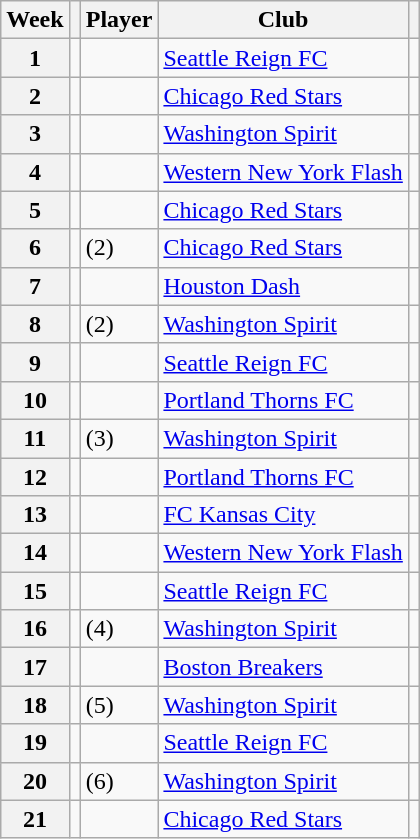<table class="wikitable sortable">
<tr>
<th scope="col">Week</th>
<th scope="col"></th>
<th scope="col">Player</th>
<th scope="col">Club</th>
<th scope="col"></th>
</tr>
<tr>
<th scope="row">1</th>
<td></td>
<td></td>
<td><a href='#'>Seattle Reign FC</a></td>
<td></td>
</tr>
<tr>
<th scope="row">2</th>
<td></td>
<td></td>
<td><a href='#'>Chicago Red Stars</a></td>
<td></td>
</tr>
<tr>
<th scope="row">3</th>
<td></td>
<td></td>
<td><a href='#'>Washington Spirit</a></td>
<td></td>
</tr>
<tr>
<th scope="row">4</th>
<td></td>
<td></td>
<td><a href='#'>Western New York Flash</a></td>
<td></td>
</tr>
<tr>
<th scope="row">5</th>
<td></td>
<td></td>
<td><a href='#'>Chicago Red Stars</a></td>
<td></td>
</tr>
<tr>
<th scope="row">6</th>
<td></td>
<td> (2)</td>
<td><a href='#'>Chicago Red Stars</a></td>
<td></td>
</tr>
<tr>
<th scope="row">7</th>
<td></td>
<td></td>
<td><a href='#'>Houston Dash</a></td>
<td></td>
</tr>
<tr>
<th scope="row">8</th>
<td></td>
<td> (2)</td>
<td><a href='#'>Washington Spirit</a></td>
<td></td>
</tr>
<tr>
<th scope="row">9</th>
<td></td>
<td></td>
<td><a href='#'>Seattle Reign FC</a></td>
<td></td>
</tr>
<tr>
<th scope="row">10</th>
<td></td>
<td></td>
<td><a href='#'>Portland Thorns FC</a></td>
<td></td>
</tr>
<tr>
<th scope="row">11</th>
<td></td>
<td> (3)</td>
<td><a href='#'>Washington Spirit</a></td>
<td></td>
</tr>
<tr>
<th scope="row">12</th>
<td></td>
<td></td>
<td><a href='#'>Portland Thorns FC</a></td>
<td></td>
</tr>
<tr>
<th scope="row">13</th>
<td></td>
<td></td>
<td><a href='#'>FC Kansas City</a></td>
<td></td>
</tr>
<tr>
<th scope="row">14</th>
<td></td>
<td></td>
<td><a href='#'>Western New York Flash</a></td>
<td></td>
</tr>
<tr>
<th scope="row">15</th>
<td></td>
<td></td>
<td><a href='#'>Seattle Reign FC</a></td>
<td></td>
</tr>
<tr>
<th scope="row">16</th>
<td></td>
<td> (4)</td>
<td><a href='#'>Washington Spirit</a></td>
<td></td>
</tr>
<tr>
<th scope="row">17</th>
<td></td>
<td></td>
<td><a href='#'>Boston Breakers</a></td>
<td></td>
</tr>
<tr>
<th scope="row">18</th>
<td></td>
<td> (5)</td>
<td><a href='#'>Washington Spirit</a></td>
<td></td>
</tr>
<tr>
<th scope="row">19</th>
<td></td>
<td></td>
<td><a href='#'>Seattle Reign FC</a></td>
<td></td>
</tr>
<tr>
<th scope="row">20</th>
<td></td>
<td> (6)</td>
<td><a href='#'>Washington Spirit</a></td>
<td></td>
</tr>
<tr>
<th scope="row">21</th>
<td></td>
<td></td>
<td><a href='#'>Chicago Red Stars</a></td>
<td></td>
</tr>
</table>
